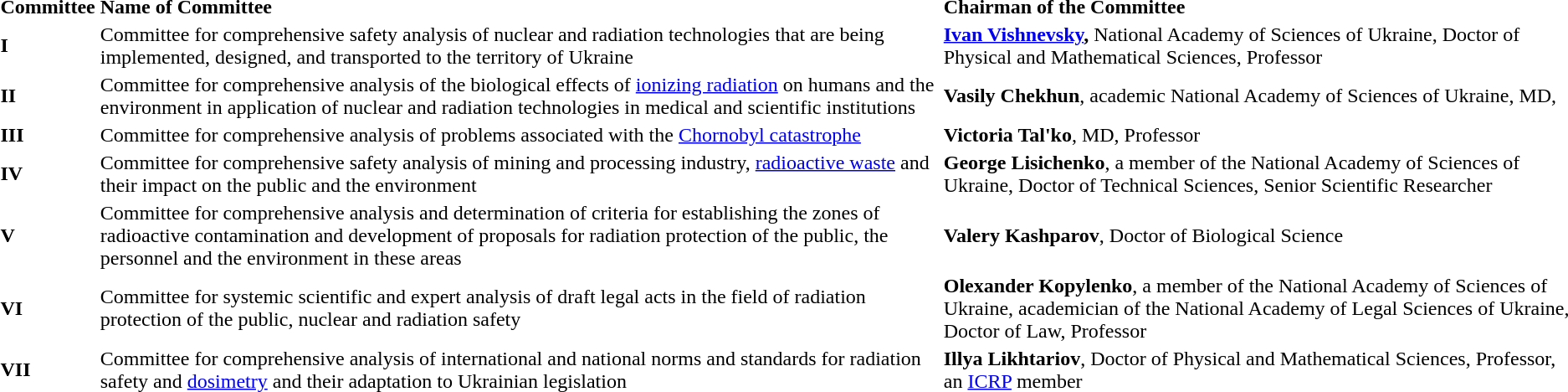<table>
<tr>
<td><strong>Committee </strong></td>
<td><strong>Name of Committee</strong></td>
<td><strong> Chairman of the Committee</strong></td>
</tr>
<tr>
<td><strong>I</strong></td>
<td>Committee for comprehensive safety analysis of nuclear and radiation technologies that are being implemented, designed, and transported to the territory of Ukraine</td>
<td><strong><a href='#'>Ivan Vishnevsky</a>,</strong>  National Academy of Sciences of Ukraine, Doctor of Physical and Mathematical Sciences, Professor</td>
</tr>
<tr>
<td><strong>II</strong></td>
<td>Committee for comprehensive analysis of the biological effects of <a href='#'>ionizing radiation</a> on humans and the environment in application of nuclear and radiation technologies in medical and scientific institutions</td>
<td><strong>Vasily Chekhun</strong>, academic National Academy of Sciences of Ukraine, MD,</td>
</tr>
<tr>
<td><strong>III</strong></td>
<td>Committee for comprehensive analysis of problems associated with the <a href='#'>Chornobyl catastrophe</a></td>
<td><strong>Victoria Tal'ko</strong>, MD, Professor</td>
</tr>
<tr>
<td><strong>IV</strong></td>
<td>Committee for comprehensive safety analysis of mining and processing industry, <a href='#'>radioactive waste</a> and their impact on the public and the environment</td>
<td><strong>George Lisichenko</strong>, a member of the National Academy of Sciences of Ukraine, Doctor of Technical Sciences, Senior Scientific Researcher</td>
</tr>
<tr>
<td><strong>V</strong></td>
<td>Committee for comprehensive analysis and determination of criteria for establishing the zones of radioactive contamination and development of proposals for radiation protection of the public, the personnel and the environment in these areas</td>
<td><strong>Valery Kashparov</strong>, Doctor of Biological Science</td>
</tr>
<tr>
<td><strong>VI</strong></td>
<td>Committee for systemic scientific and expert analysis of draft legal acts in the field of radiation protection of the public, nuclear and radiation safety</td>
<td><strong>Olexander Kopylenko</strong>, a member of the National Academy of Sciences of Ukraine, academician of the National Academy of Legal Sciences of Ukraine, Doctor of Law, Professor</td>
</tr>
<tr>
<td><strong>VII</strong></td>
<td>Committee for comprehensive analysis of international and national norms and standards for radiation safety and <a href='#'>dosimetry</a> and their adaptation to Ukrainian legislation</td>
<td><strong>Illya Likhtariov</strong>, Doctor of Physical and Mathematical Sciences, Professor, an <a href='#'>ICRP</a> member</td>
</tr>
</table>
